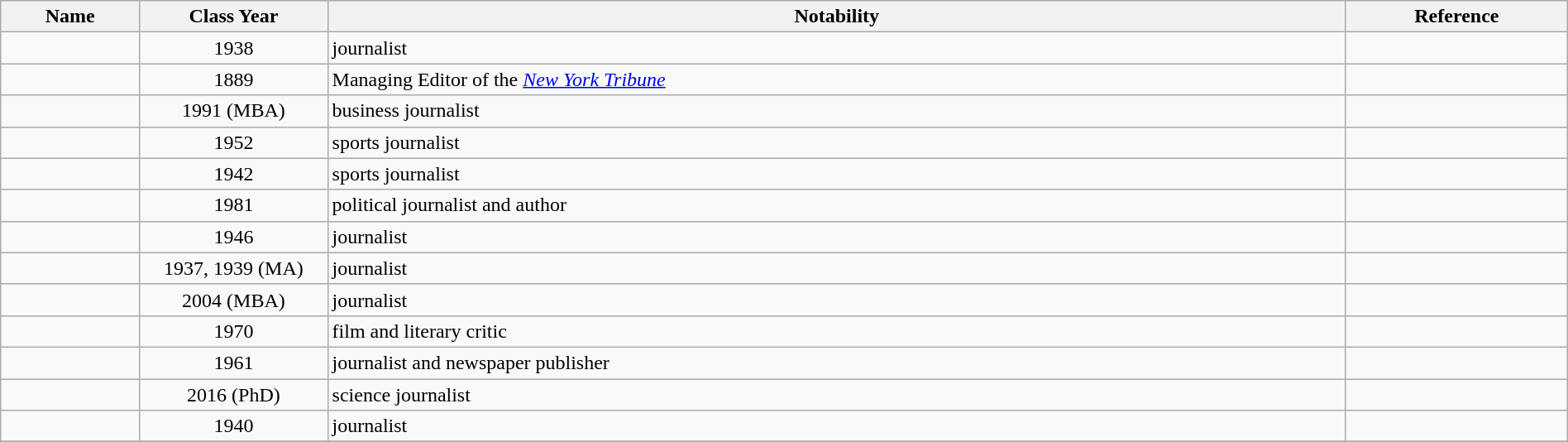<table class="wikitable sortable" style="width:100%">
<tr>
<th style="width:*;">Name</th>
<th style="width:12%;">Class Year</th>
<th style="width:65%;" class="unsortable">Notability</th>
<th style="width:*;" class="unsortable">Reference</th>
</tr>
<tr>
<td></td>
<td style="text-align:center;">1938</td>
<td>journalist</td>
<td style="text-align:center;"></td>
</tr>
<tr>
<td></td>
<td style="text-align:center;">1889</td>
<td>Managing Editor of the <em><a href='#'>New York Tribune</a></em></td>
<td style="text-align:center;"></td>
</tr>
<tr>
<td></td>
<td style="text-align:center;">1991 (MBA)</td>
<td>business journalist</td>
<td style="text-align:center;"></td>
</tr>
<tr>
<td></td>
<td style="text-align:center;">1952</td>
<td>sports journalist</td>
<td style="text-align:center;"></td>
</tr>
<tr>
<td></td>
<td style="text-align:center;">1942</td>
<td>sports journalist</td>
<td style="text-align:center;"></td>
</tr>
<tr>
<td></td>
<td style="text-align:center;">1981</td>
<td>political journalist and author</td>
<td style="text-align:center;"></td>
</tr>
<tr>
<td></td>
<td style="text-align:center;">1946</td>
<td>journalist</td>
<td style="text-align:center;"></td>
</tr>
<tr>
<td></td>
<td style="text-align:center;">1937, 1939 (MA)</td>
<td>journalist</td>
<td style="text-align:center;"></td>
</tr>
<tr>
<td></td>
<td style="text-align:center;">2004 (MBA)</td>
<td>journalist</td>
<td style="text-align:center;"></td>
</tr>
<tr>
<td></td>
<td style="text-align:center;">1970</td>
<td>film and literary critic</td>
<td style="text-align:center;"></td>
</tr>
<tr>
<td></td>
<td style="text-align:center;">1961</td>
<td>journalist and newspaper publisher</td>
<td style="text-align:center;"></td>
</tr>
<tr>
<td></td>
<td style="text-align:center;">2016 (PhD)</td>
<td>science journalist</td>
<td style="text-align:center;"></td>
</tr>
<tr>
<td></td>
<td style="text-align:center;">1940</td>
<td>journalist</td>
<td style="text-align:center;"></td>
</tr>
<tr>
</tr>
</table>
